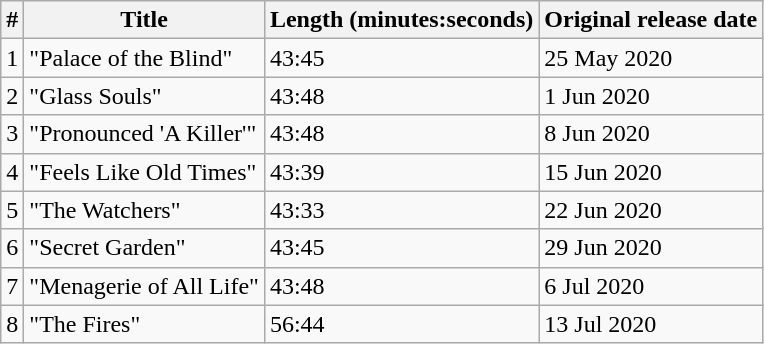<table class="wikitable">
<tr>
<th>#</th>
<th>Title</th>
<th>Length (minutes:seconds)</th>
<th>Original release date</th>
</tr>
<tr>
<td>1</td>
<td>"Palace of the Blind"</td>
<td>43:45</td>
<td>25 May 2020</td>
</tr>
<tr>
<td>2</td>
<td>"Glass Souls"</td>
<td>43:48</td>
<td>1 Jun 2020</td>
</tr>
<tr>
<td>3</td>
<td>"Pronounced 'A Killer'"</td>
<td>43:48</td>
<td>8 Jun 2020</td>
</tr>
<tr>
<td>4</td>
<td>"Feels Like Old Times"</td>
<td>43:39</td>
<td>15 Jun 2020</td>
</tr>
<tr>
<td>5</td>
<td>"The Watchers"</td>
<td>43:33</td>
<td>22 Jun 2020</td>
</tr>
<tr>
<td>6</td>
<td>"Secret Garden"</td>
<td>43:45</td>
<td>29 Jun 2020</td>
</tr>
<tr>
<td>7</td>
<td>"Menagerie of All Life"</td>
<td>43:48</td>
<td>6 Jul 2020</td>
</tr>
<tr>
<td>8</td>
<td>"The Fires"</td>
<td>56:44</td>
<td>13 Jul 2020</td>
</tr>
</table>
